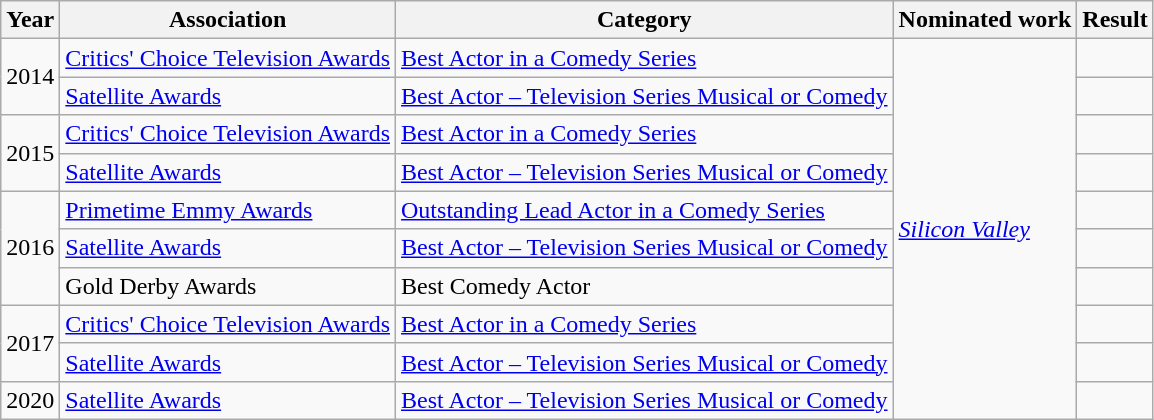<table class="wikitable">
<tr>
<th>Year</th>
<th>Association</th>
<th>Category</th>
<th>Nominated work</th>
<th>Result</th>
</tr>
<tr>
<td rowspan="2">2014</td>
<td><a href='#'>Critics' Choice Television Awards</a></td>
<td><a href='#'>Best Actor in a Comedy Series</a></td>
<td rowspan="10"><em><a href='#'>Silicon Valley</a></em></td>
<td></td>
</tr>
<tr>
<td><a href='#'>Satellite Awards</a></td>
<td><a href='#'>Best Actor – Television Series Musical or Comedy</a></td>
<td></td>
</tr>
<tr>
<td rowspan="2">2015</td>
<td><a href='#'>Critics' Choice Television Awards</a></td>
<td><a href='#'>Best Actor in a Comedy Series</a></td>
<td></td>
</tr>
<tr>
<td><a href='#'>Satellite Awards</a></td>
<td><a href='#'>Best Actor – Television Series Musical or Comedy</a></td>
<td></td>
</tr>
<tr>
<td rowspan="3">2016</td>
<td><a href='#'>Primetime Emmy Awards</a></td>
<td><a href='#'>Outstanding Lead Actor in a Comedy Series</a></td>
<td></td>
</tr>
<tr>
<td><a href='#'>Satellite Awards</a></td>
<td><a href='#'>Best Actor – Television Series Musical or Comedy</a></td>
<td></td>
</tr>
<tr>
<td>Gold Derby Awards</td>
<td>Best Comedy Actor</td>
<td></td>
</tr>
<tr>
<td rowspan="2">2017</td>
<td><a href='#'>Critics' Choice Television Awards</a></td>
<td><a href='#'>Best Actor in a Comedy Series</a></td>
<td></td>
</tr>
<tr>
<td><a href='#'>Satellite Awards</a></td>
<td><a href='#'>Best Actor – Television Series Musical or Comedy</a></td>
<td></td>
</tr>
<tr>
<td rowspan="1">2020</td>
<td><a href='#'>Satellite Awards</a></td>
<td><a href='#'>Best Actor – Television Series Musical or Comedy</a></td>
<td></td>
</tr>
</table>
